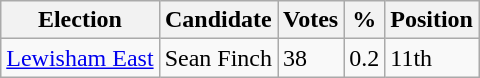<table class="wikitable">
<tr>
<th>Election</th>
<th>Candidate</th>
<th>Votes</th>
<th>%</th>
<th>Position</th>
</tr>
<tr>
<td><a href='#'>Lewisham East</a></td>
<td>Sean Finch</td>
<td>38</td>
<td>0.2</td>
<td>11th</td>
</tr>
</table>
